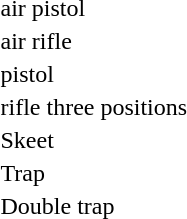<table>
<tr>
<td>air pistol<br></td>
<td></td>
<td></td>
<td></td>
</tr>
<tr>
<td>air rifle<br></td>
<td></td>
<td></td>
<td></td>
</tr>
<tr>
<td>pistol<br></td>
<td></td>
<td></td>
<td></td>
</tr>
<tr>
<td>rifle three positions<br></td>
<td></td>
<td></td>
<td></td>
</tr>
<tr>
<td>Skeet<br></td>
<td></td>
<td></td>
<td></td>
</tr>
<tr>
<td>Trap<br></td>
<td></td>
<td></td>
<td></td>
</tr>
<tr>
<td>Double trap<br></td>
<td></td>
<td></td>
<td></td>
</tr>
</table>
